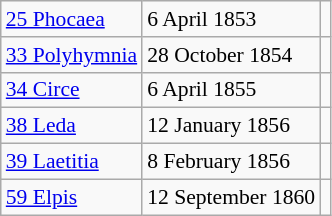<table class="wikitable floatright" style="font-size: 0.9em;">
<tr>
<td><a href='#'>25 Phocaea</a></td>
<td>6 April 1853</td>
<td></td>
</tr>
<tr>
<td><a href='#'>33 Polyhymnia</a></td>
<td>28 October 1854</td>
<td></td>
</tr>
<tr>
<td><a href='#'>34 Circe</a></td>
<td>6 April 1855</td>
<td></td>
</tr>
<tr>
<td><a href='#'>38 Leda</a></td>
<td>12 January 1856</td>
<td></td>
</tr>
<tr>
<td><a href='#'>39 Laetitia</a></td>
<td>8 February 1856</td>
<td></td>
</tr>
<tr>
<td><a href='#'>59 Elpis</a></td>
<td>12 September 1860</td>
<td></td>
</tr>
</table>
